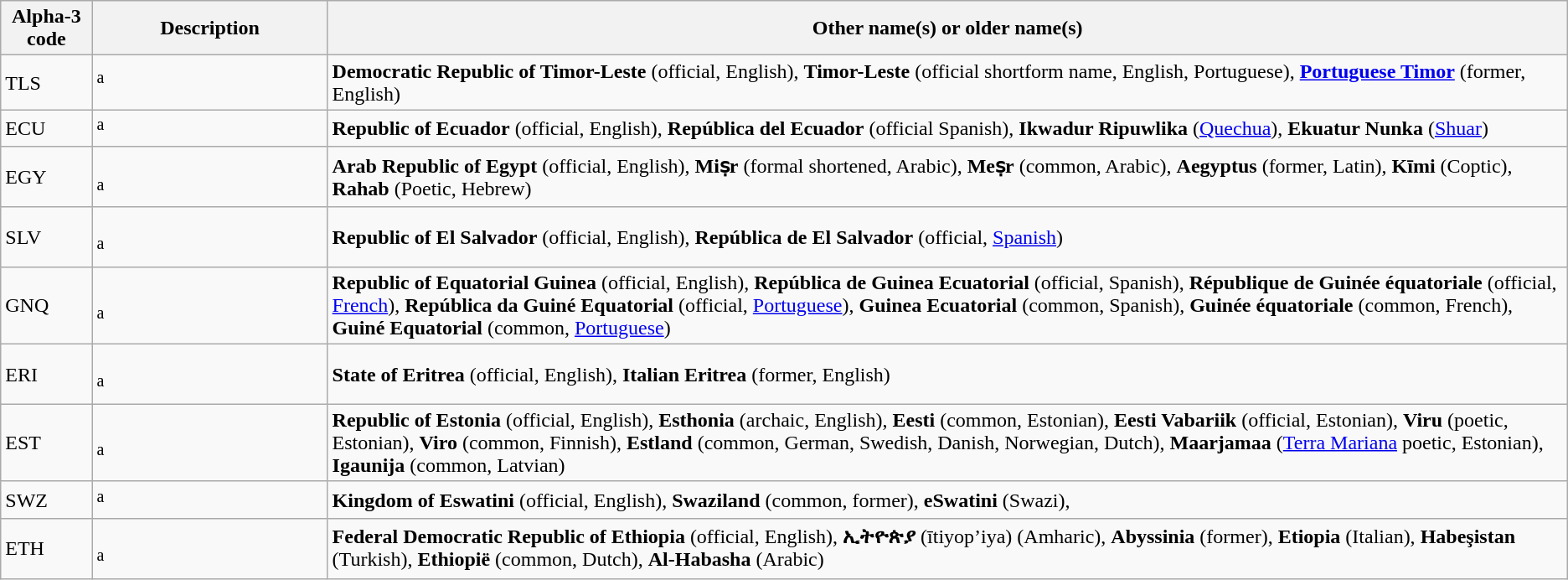<table class="wikitable">
<tr>
<th>Alpha-3 code</th>
<th width=180px>Description</th>
<th>Other name(s) or older name(s)</th>
</tr>
<tr>
<td>TLS</td>
<td>  <sup>a</sup></td>
<td><strong>Democratic Republic of Timor-Leste</strong> (official, English), <strong>Timor-Leste</strong> (official shortform name, English, Portuguese), <strong><a href='#'>Portuguese Timor</a></strong> (former, English)</td>
</tr>
<tr>
<td>ECU</td>
<td>  <sup>a</sup></td>
<td><strong>Republic of Ecuador</strong> (official, English), <strong>República del Ecuador</strong> (official Spanish),  <strong>Ikwadur Ripuwlika</strong> (<a href='#'>Quechua</a>), <strong>Ekuatur Nunka</strong> (<a href='#'>Shuar</a>)</td>
</tr>
<tr>
<td>EGY</td>
<td> <br> <sup>a</sup></td>
<td><strong>Arab Republic of Egypt</strong> (official, English), <strong>Miṣr</strong> (formal shortened, Arabic), <strong>Meṣr</strong> (common, Arabic), <strong>Aegyptus</strong> (former, Latin), <strong>Kīmi</strong> (Coptic), <strong>Rahab</strong> (Poetic, Hebrew)</td>
</tr>
<tr>
<td>SLV</td>
<td> <br> <sup>a</sup></td>
<td><strong>Republic of El Salvador</strong> (official, English), <strong>República de El Salvador</strong> (official, <a href='#'>Spanish</a>)</td>
</tr>
<tr>
<td>GNQ</td>
<td> <br> <sup>a</sup></td>
<td><strong>Republic of Equatorial Guinea</strong> (official, English), <strong>República de Guinea Ecuatorial</strong> (official, Spanish), <strong>République de Guinée équatoriale</strong> (official, <a href='#'>French</a>), <strong>República da Guiné Equatorial</strong> (official, <a href='#'>Portuguese</a>), <strong>Guinea Ecuatorial</strong> (common, Spanish), <strong>Guinée équatoriale</strong> (common, French), <strong>Guiné Equatorial</strong> (common, <a href='#'>Portuguese</a>)</td>
</tr>
<tr>
<td>ERI</td>
<td> <br> <sup>a</sup></td>
<td><strong>State of Eritrea</strong> (official, English), <strong>Italian Eritrea</strong> (former, English)</td>
</tr>
<tr>
<td>EST</td>
<td> <br> <sup>a</sup></td>
<td><strong>Republic of Estonia</strong> (official, English), <strong>Esthonia</strong> (archaic, English), <strong>Eesti</strong> (common, Estonian), <strong>Eesti Vabariik</strong> (official, Estonian), <strong>Viru</strong> (poetic, Estonian), <strong>Viro</strong> (common, Finnish), <strong>Estland</strong> (common, German, Swedish, Danish, Norwegian, Dutch), <strong>Maarjamaa</strong> (<a href='#'>Terra Mariana</a> poetic, Estonian), <strong>Igaunija</strong> (common, Latvian)</td>
</tr>
<tr>
<td>SWZ</td>
<td>  <sup>a</sup></td>
<td><strong>Kingdom of Eswatini</strong> (official, English), <strong>Swaziland</strong> (common, former), <strong>eSwatini</strong> (Swazi),</td>
</tr>
<tr>
<td>ETH</td>
<td> <br> <sup>a</sup></td>
<td><strong>Federal Democratic Republic of Ethiopia</strong> (official, English), <strong>ኢትዮጵያ</strong> (ītiyop’iya) (Amharic), <strong>Abyssinia</strong> (former), <strong>Etiopia</strong> (Italian), <strong>Habeşistan</strong> (Turkish),  <strong>Ethiopië</strong> (common, Dutch), <strong>Al-Habasha</strong> (Arabic)</td>
</tr>
</table>
